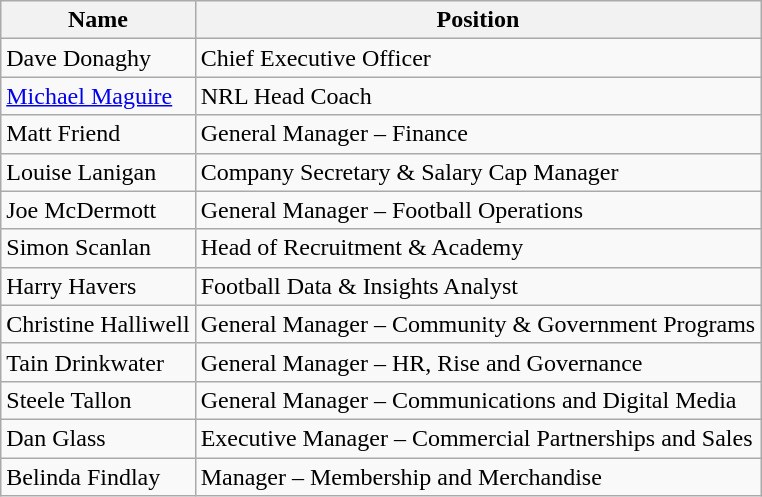<table class="wikitable">
<tr>
<th>Name</th>
<th>Position</th>
</tr>
<tr>
<td>Dave Donaghy</td>
<td>Chief Executive Officer</td>
</tr>
<tr>
<td><a href='#'>Michael Maguire</a></td>
<td>NRL Head Coach</td>
</tr>
<tr>
<td>Matt Friend</td>
<td>General Manager – Finance</td>
</tr>
<tr>
<td>Louise Lanigan</td>
<td>Company Secretary & Salary Cap Manager</td>
</tr>
<tr>
<td>Joe McDermott</td>
<td>General Manager – Football Operations</td>
</tr>
<tr>
<td>Simon Scanlan</td>
<td>Head of Recruitment & Academy</td>
</tr>
<tr>
<td>Harry Havers</td>
<td>Football Data & Insights Analyst</td>
</tr>
<tr>
<td>Christine Halliwell</td>
<td>General Manager – Community & Government Programs</td>
</tr>
<tr>
<td>Tain Drinkwater</td>
<td>General Manager – HR, Rise and Governance</td>
</tr>
<tr>
<td>Steele Tallon</td>
<td>General Manager – Communications and Digital Media</td>
</tr>
<tr>
<td>Dan Glass</td>
<td>Executive Manager – Commercial Partnerships and Sales</td>
</tr>
<tr>
<td>Belinda Findlay</td>
<td>Manager – Membership and Merchandise</td>
</tr>
</table>
